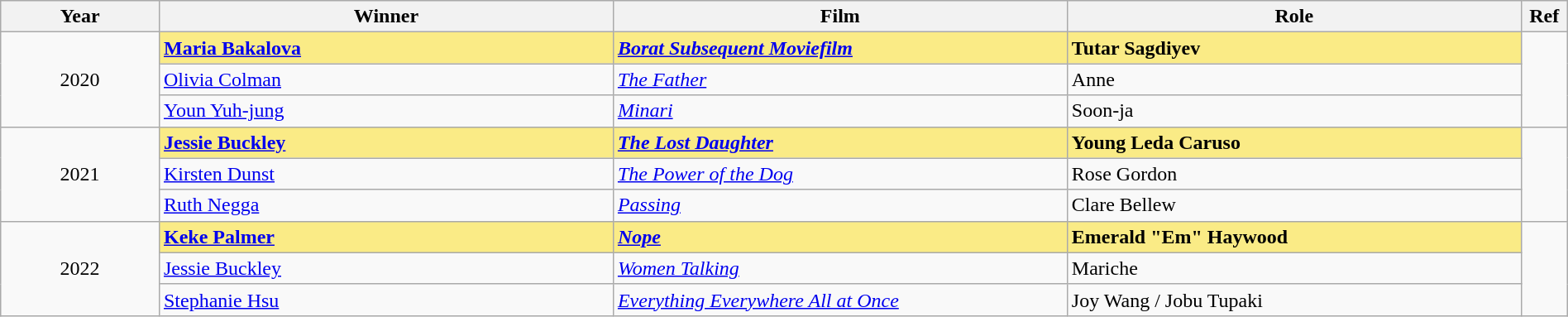<table class="wikitable" width="100%" cellpadding="5">
<tr>
<th width="100"><strong>Year</strong></th>
<th width="300"><strong>Winner</strong></th>
<th width="300"><strong>Film</strong></th>
<th width="300"><strong>Role</strong></th>
<th width="15"><strong>Ref</strong></th>
</tr>
<tr>
<td rowspan="3" style="text-align:center;">2020</td>
<td style="background:#FAEB86;"><strong><a href='#'>Maria Bakalova</a></strong></td>
<td style="background:#FAEB86;"><strong><em><a href='#'>Borat Subsequent Moviefilm</a></em></strong></td>
<td style="background:#FAEB86;"><strong>Tutar Sagdiyev</strong></td>
<td rowspan=3></td>
</tr>
<tr>
<td><a href='#'>Olivia Colman</a></td>
<td><em><a href='#'>The Father</a></em></td>
<td>Anne</td>
</tr>
<tr>
<td><a href='#'>Youn Yuh-jung</a></td>
<td><em><a href='#'>Minari</a></em></td>
<td>Soon-ja</td>
</tr>
<tr>
<td rowspan="3" style="text-align:center;">2021</td>
<td style="background:#FAEB86;"><strong><a href='#'>Jessie Buckley</a></strong></td>
<td style="background:#FAEB86;"><strong><em><a href='#'>The Lost Daughter</a></em></strong></td>
<td style="background:#FAEB86;"><strong>Young Leda Caruso</strong></td>
<td rowspan=3></td>
</tr>
<tr>
<td><a href='#'>Kirsten Dunst</a></td>
<td><em><a href='#'>The Power of the Dog</a></em></td>
<td>Rose Gordon</td>
</tr>
<tr>
<td><a href='#'>Ruth Negga</a></td>
<td><em><a href='#'>Passing</a></em></td>
<td>Clare Bellew</td>
</tr>
<tr>
<td rowspan="3" style="text-align:center;">2022</td>
<td style="background:#FAEB86;"><strong><a href='#'>Keke Palmer</a></strong></td>
<td style="background:#FAEB86;"><strong><em><a href='#'>Nope</a></em></strong></td>
<td style="background:#FAEB86;"><strong>Emerald "Em" Haywood</strong></td>
<td rowspan=3></td>
</tr>
<tr>
<td><a href='#'>Jessie Buckley</a></td>
<td><em><a href='#'>Women Talking</a></em></td>
<td>Mariche</td>
</tr>
<tr>
<td><a href='#'>Stephanie Hsu</a></td>
<td><em><a href='#'>Everything Everywhere All at Once</a></em></td>
<td>Joy Wang / Jobu Tupaki</td>
</tr>
</table>
